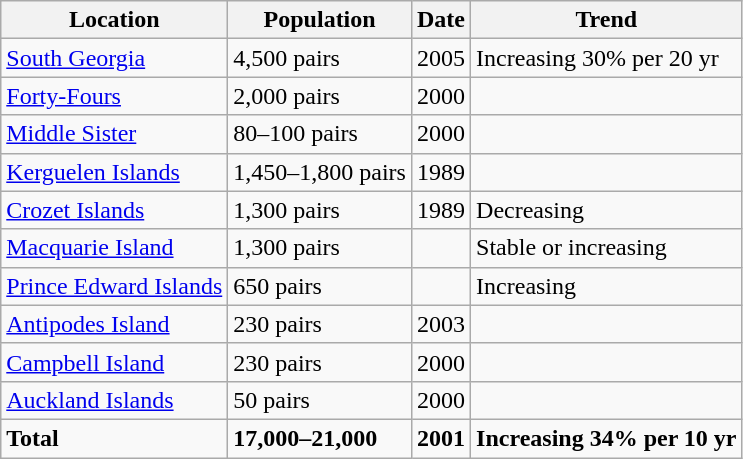<table class="wikitable">
<tr>
<th>Location</th>
<th>Population</th>
<th>Date</th>
<th>Trend</th>
</tr>
<tr>
<td><a href='#'>South Georgia</a></td>
<td>4,500 pairs</td>
<td>2005</td>
<td>Increasing 30% per 20 yr</td>
</tr>
<tr>
<td><a href='#'>Forty-Fours</a></td>
<td>2,000 pairs</td>
<td>2000</td>
<td></td>
</tr>
<tr>
<td><a href='#'>Middle Sister</a></td>
<td>80–100 pairs</td>
<td>2000</td>
<td></td>
</tr>
<tr>
<td><a href='#'>Kerguelen Islands</a></td>
<td>1,450–1,800 pairs</td>
<td>1989</td>
<td></td>
</tr>
<tr>
<td><a href='#'>Crozet Islands</a></td>
<td>1,300 pairs</td>
<td>1989</td>
<td>Decreasing</td>
</tr>
<tr>
<td><a href='#'>Macquarie Island</a></td>
<td>1,300 pairs</td>
<td></td>
<td>Stable or increasing</td>
</tr>
<tr>
<td><a href='#'>Prince Edward Islands</a></td>
<td>650 pairs</td>
<td></td>
<td>Increasing</td>
</tr>
<tr>
<td><a href='#'>Antipodes Island</a></td>
<td>230 pairs</td>
<td>2003</td>
<td></td>
</tr>
<tr>
<td><a href='#'>Campbell Island</a></td>
<td>230 pairs</td>
<td>2000</td>
<td></td>
</tr>
<tr>
<td><a href='#'>Auckland Islands</a></td>
<td>50 pairs</td>
<td>2000</td>
<td></td>
</tr>
<tr>
<td><strong>Total</strong></td>
<td><strong>17,000–21,000</strong></td>
<td><strong>2001</strong></td>
<td><strong>Increasing 34% per 10 yr</strong></td>
</tr>
</table>
